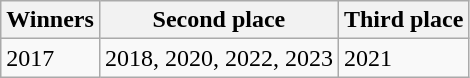<table class="wikitable" border="1">
<tr>
<th>Winners</th>
<th>Second place</th>
<th>Third place</th>
</tr>
<tr>
<td>2017</td>
<td>2018, 2020, 2022, 2023</td>
<td>2021</td>
</tr>
</table>
